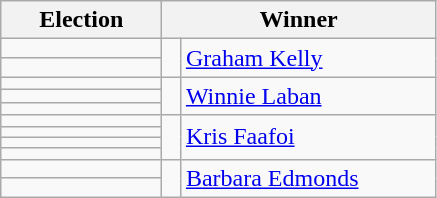<table class="wikitable">
<tr>
<th width=100>Election</th>
<th width=175 colspan=2>Winner</th>
</tr>
<tr>
<td></td>
<td rowspan=2 width=5 bgcolor=></td>
<td rowspan=2><a href='#'>Graham Kelly</a></td>
</tr>
<tr>
<td></td>
</tr>
<tr>
<td></td>
<td rowspan=3 bgcolor=></td>
<td rowspan=3><a href='#'>Winnie Laban</a></td>
</tr>
<tr>
<td></td>
</tr>
<tr>
<td></td>
</tr>
<tr>
<td></td>
<td rowspan=4 bgcolor=></td>
<td rowspan=4><a href='#'>Kris Faafoi</a></td>
</tr>
<tr>
<td></td>
</tr>
<tr>
<td></td>
</tr>
<tr>
<td></td>
</tr>
<tr>
<td></td>
<td rowspan=2 bgcolor=></td>
<td rowspan=2><a href='#'>Barbara Edmonds</a></td>
</tr>
<tr>
<td></td>
</tr>
</table>
